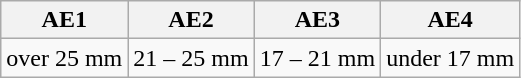<table class="wikitable" style="text-align:center;" border="1">
<tr>
<th>AE1</th>
<th>AE2</th>
<th>AE3</th>
<th>AE4</th>
</tr>
<tr>
<td>over 25 mm</td>
<td>21 – 25 mm</td>
<td>17 – 21 mm</td>
<td>under 17 mm</td>
</tr>
</table>
